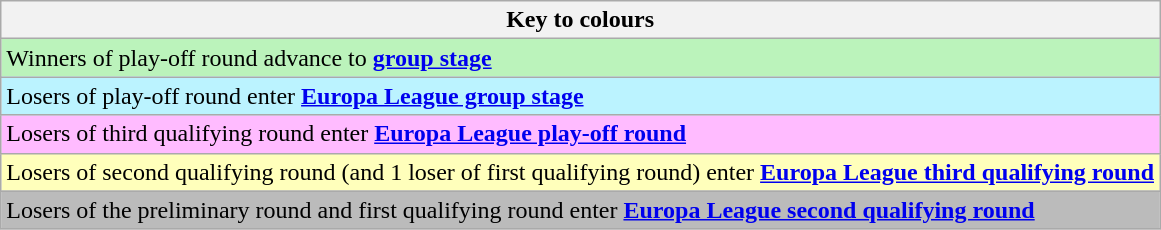<table class="wikitable">
<tr>
<th>Key to colours</th>
</tr>
<tr bgcolor=#BBF3BB>
<td>Winners of play-off round advance to <strong><a href='#'>group stage</a></strong></td>
</tr>
<tr bgcolor=#BBF3FF>
<td>Losers of play-off round enter <strong><a href='#'>Europa League group stage</a></strong></td>
</tr>
<tr bgcolor=#FFBBFF>
<td>Losers of third qualifying round enter <strong><a href='#'>Europa League play-off round</a></strong></td>
</tr>
<tr bgcolor=#FFFFBB>
<td>Losers of second qualifying round (and 1 loser of first qualifying round) enter <strong><a href='#'>Europa League third qualifying round</a></strong></td>
</tr>
<tr bgcolor=#BBBBBB>
<td>Losers of the preliminary round and first qualifying round enter <strong><a href='#'>Europa League second qualifying round</a></strong></td>
</tr>
</table>
